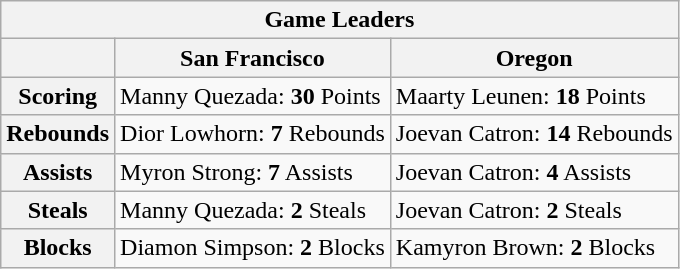<table class="wikitable">
<tr>
<th colspan=3>Game Leaders</th>
</tr>
<tr>
<th></th>
<th>San Francisco</th>
<th>Oregon</th>
</tr>
<tr>
<th>Scoring</th>
<td>Manny Quezada: <strong>30</strong> Points</td>
<td>Maarty Leunen: <strong>18</strong> Points</td>
</tr>
<tr>
<th>Rebounds</th>
<td>Dior Lowhorn: <strong>7</strong> Rebounds</td>
<td>Joevan Catron: <strong>14</strong> Rebounds</td>
</tr>
<tr>
<th>Assists</th>
<td>Myron Strong: <strong>7</strong> Assists</td>
<td>Joevan Catron: <strong>4</strong> Assists</td>
</tr>
<tr>
<th>Steals</th>
<td>Manny Quezada: <strong>2</strong> Steals</td>
<td>Joevan Catron: <strong>2</strong> Steals</td>
</tr>
<tr>
<th>Blocks</th>
<td>Diamon Simpson: <strong>2</strong> Blocks</td>
<td>Kamyron Brown: <strong>2</strong> Blocks</td>
</tr>
</table>
